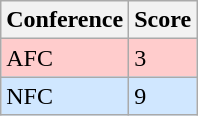<table class="wikitable">
<tr>
<th>Conference</th>
<th>Score</th>
</tr>
<tr>
<td style="background:#FFCCCC">AFC</td>
<td style="background:#FFCCCC">3</td>
</tr>
<tr>
<td style="background:#D0E7FF">NFC</td>
<td style="background:#D0E7FF">9</td>
</tr>
</table>
